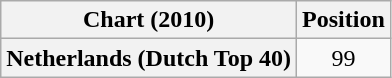<table class="wikitable plainrowheaders" style="text-align:center">
<tr>
<th scope="col">Chart (2010)</th>
<th scope="col">Position</th>
</tr>
<tr>
<th scope="row">Netherlands (Dutch Top 40)</th>
<td>99</td>
</tr>
</table>
